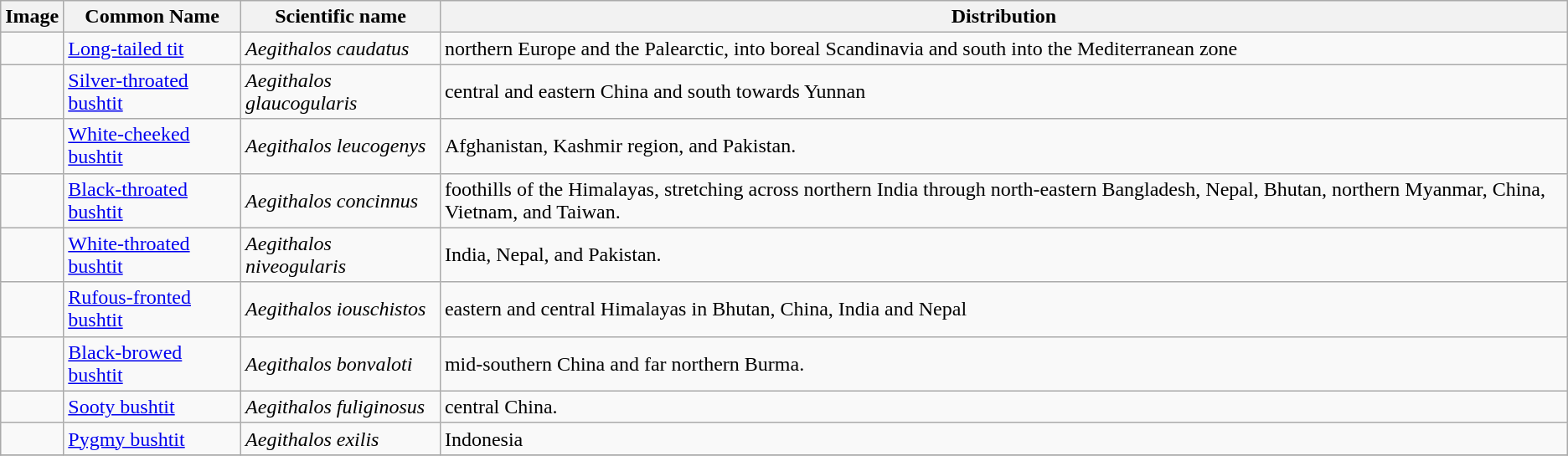<table class="wikitable">
<tr>
<th>Image</th>
<th>Common Name</th>
<th>Scientific name</th>
<th>Distribution</th>
</tr>
<tr>
<td></td>
<td><a href='#'>Long-tailed tit</a></td>
<td><em>Aegithalos caudatus</em></td>
<td>northern Europe and the Palearctic, into boreal Scandinavia and south into the Mediterranean zone</td>
</tr>
<tr>
<td></td>
<td><a href='#'>Silver-throated bushtit</a></td>
<td><em>Aegithalos glaucogularis</em></td>
<td>central and eastern China and south towards Yunnan</td>
</tr>
<tr>
<td></td>
<td><a href='#'>White-cheeked bushtit</a></td>
<td><em>Aegithalos leucogenys</em></td>
<td>Afghanistan, Kashmir region, and Pakistan.</td>
</tr>
<tr>
<td></td>
<td><a href='#'>Black-throated bushtit</a></td>
<td><em>Aegithalos concinnus</em></td>
<td>foothills of the Himalayas, stretching across northern India through north-eastern Bangladesh, Nepal, Bhutan, northern Myanmar, China, Vietnam, and Taiwan.</td>
</tr>
<tr>
<td></td>
<td><a href='#'>White-throated bushtit</a></td>
<td><em>Aegithalos niveogularis</em></td>
<td>India, Nepal, and Pakistan.</td>
</tr>
<tr>
<td></td>
<td><a href='#'>Rufous-fronted bushtit</a></td>
<td><em>Aegithalos iouschistos</em></td>
<td>eastern and central Himalayas in Bhutan, China, India and Nepal</td>
</tr>
<tr>
<td></td>
<td><a href='#'>Black-browed bushtit</a></td>
<td><em>Aegithalos bonvaloti</em></td>
<td>mid-southern China and far northern Burma.</td>
</tr>
<tr>
<td></td>
<td><a href='#'>Sooty bushtit</a></td>
<td><em>Aegithalos fuliginosus</em></td>
<td>central China.</td>
</tr>
<tr>
<td></td>
<td><a href='#'>Pygmy bushtit</a></td>
<td><em>Aegithalos exilis</em></td>
<td>Indonesia</td>
</tr>
<tr>
</tr>
</table>
